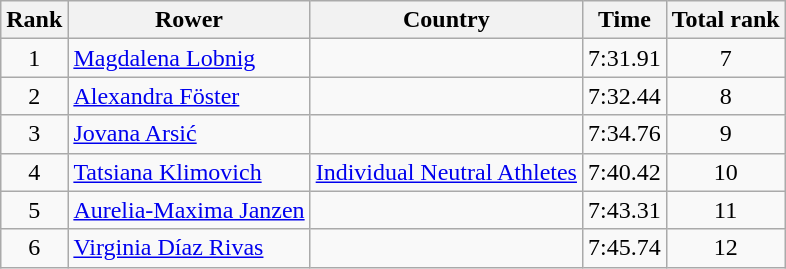<table class="wikitable" style="text-align:center">
<tr>
<th>Rank</th>
<th>Rower</th>
<th>Country</th>
<th>Time</th>
<th>Total rank</th>
</tr>
<tr>
<td>1</td>
<td align="left"><a href='#'>Magdalena Lobnig</a></td>
<td align="left"></td>
<td>7:31.91</td>
<td>7</td>
</tr>
<tr>
<td>2</td>
<td align="left"><a href='#'>Alexandra Föster</a></td>
<td align="left"></td>
<td>7:32.44</td>
<td>8</td>
</tr>
<tr>
<td>3</td>
<td align="left"><a href='#'>Jovana Arsić</a></td>
<td align="left"></td>
<td>7:34.76</td>
<td>9</td>
</tr>
<tr>
<td>4</td>
<td align="left"><a href='#'>Tatsiana Klimovich</a></td>
<td align="left"><a href='#'>Individual Neutral Athletes</a></td>
<td>7:40.42</td>
<td>10</td>
</tr>
<tr>
<td>5</td>
<td align="left"><a href='#'>Aurelia-Maxima Janzen</a></td>
<td align="left"></td>
<td>7:43.31</td>
<td>11</td>
</tr>
<tr>
<td>6</td>
<td align="left"><a href='#'>Virginia Díaz Rivas</a></td>
<td align="left"></td>
<td>7:45.74</td>
<td>12</td>
</tr>
</table>
